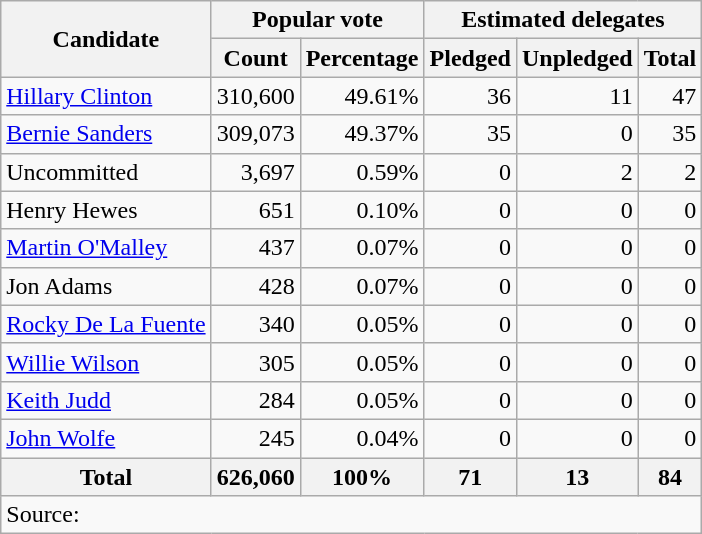<table class="wikitable" style="text-align:right;">
<tr>
<th rowspan="2">Candidate</th>
<th colspan="2">Popular vote</th>
<th colspan="3">Estimated delegates</th>
</tr>
<tr>
<th>Count</th>
<th>Percentage</th>
<th>Pledged</th>
<th>Unpledged</th>
<th>Total</th>
</tr>
<tr>
<td style="text-align:left;"><a href='#'>Hillary Clinton</a></td>
<td>310,600</td>
<td>49.61%</td>
<td>36</td>
<td>11</td>
<td>47</td>
</tr>
<tr>
<td style="text-align:left;"><a href='#'>Bernie Sanders</a></td>
<td>309,073</td>
<td>49.37%</td>
<td>35</td>
<td>0</td>
<td>35</td>
</tr>
<tr>
<td style="text-align:left;">Uncommitted</td>
<td>3,697</td>
<td>0.59%</td>
<td>0</td>
<td>2</td>
<td>2</td>
</tr>
<tr>
<td style="text-align:left;">Henry Hewes</td>
<td>651</td>
<td>0.10%</td>
<td>0</td>
<td>0</td>
<td>0</td>
</tr>
<tr>
<td style="text-align:left;"><a href='#'>Martin O'Malley</a> </td>
<td>437</td>
<td>0.07%</td>
<td>0</td>
<td>0</td>
<td>0</td>
</tr>
<tr>
<td style="text-align:left;">Jon Adams</td>
<td>428</td>
<td>0.07%</td>
<td>0</td>
<td>0</td>
<td>0</td>
</tr>
<tr>
<td style="text-align:left;"><a href='#'>Rocky De La Fuente</a></td>
<td>340</td>
<td>0.05%</td>
<td>0</td>
<td>0</td>
<td>0</td>
</tr>
<tr>
<td style="text-align:left;"><a href='#'>Willie Wilson</a></td>
<td>305</td>
<td>0.05%</td>
<td>0</td>
<td>0</td>
<td>0</td>
</tr>
<tr>
<td style="text-align:left;"><a href='#'>Keith Judd</a></td>
<td>284</td>
<td>0.05%</td>
<td>0</td>
<td>0</td>
<td>0</td>
</tr>
<tr>
<td style="text-align:left;"><a href='#'>John Wolfe</a></td>
<td>245</td>
<td>0.04%</td>
<td>0</td>
<td>0</td>
<td>0</td>
</tr>
<tr>
<th>Total</th>
<th>626,060</th>
<th>100%</th>
<th>71</th>
<th>13</th>
<th>84</th>
</tr>
<tr>
<td colspan="6" style="text-align:left;">Source:<em></em></td>
</tr>
</table>
